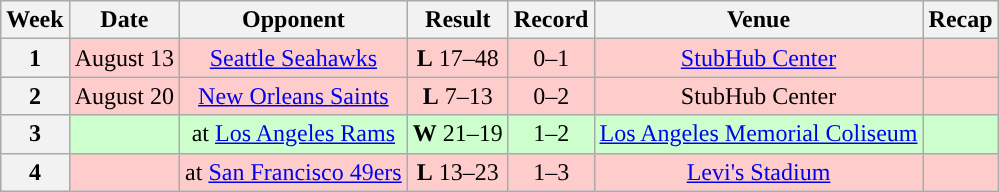<table class="wikitable" style="text-align:center">
<tr>
<th>Week</th>
<th>Date</th>
<th>Opponent</th>
<th>Result</th>
<th>Record</th>
<th>Venue</th>
<th>Recap</th>
</tr>
<tr style="background:#fcc">
<th>1</th>
<td>August 13</td>
<td><a href='#'>Seattle Seahawks</a></td>
<td><strong>L</strong> 17–48</td>
<td>0–1</td>
<td><a href='#'>StubHub Center</a></td>
<td></td>
</tr>
<tr style="background:#fcc">
<th>2</th>
<td>August 20</td>
<td><a href='#'>New Orleans Saints</a></td>
<td><strong>L</strong> 7–13</td>
<td>0–2</td>
<td>StubHub Center</td>
<td></td>
</tr>
<tr style="background:#cfc">
<th>3</th>
<td></td>
<td>at <a href='#'>Los Angeles Rams</a></td>
<td><strong>W</strong> 21–19</td>
<td>1–2</td>
<td><a href='#'>Los Angeles Memorial Coliseum</a></td>
<td></td>
</tr>
<tr style="background:#fcc">
<th>4</th>
<td></td>
<td>at <a href='#'>San Francisco 49ers</a></td>
<td><strong>L</strong> 13–23</td>
<td>1–3</td>
<td><a href='#'>Levi's Stadium</a></td>
<td></td>
</tr>
</table>
